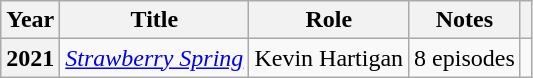<table class="wikitable plainrowheaders sortable">
<tr>
<th scope="col">Year</th>
<th scope="col">Title</th>
<th scope="col">Role</th>
<th scope="col" class="unsortable">Notes</th>
<th scope="col" class="unsortable"></th>
</tr>
<tr>
<th scope="row">2021</th>
<td><em><a href='#'>Strawberry Spring</a></em></td>
<td>Kevin Hartigan</td>
<td>8 episodes</td>
<td></td>
</tr>
</table>
